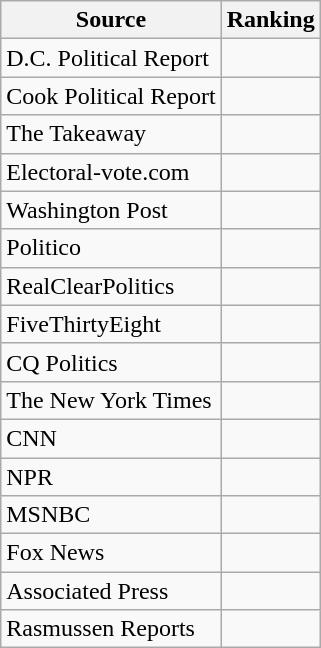<table class="wikitable">
<tr>
<th>Source</th>
<th>Ranking</th>
</tr>
<tr>
<td>D.C. Political Report</td>
<td></td>
</tr>
<tr>
<td>Cook Political Report</td>
<td></td>
</tr>
<tr>
<td>The Takeaway</td>
<td></td>
</tr>
<tr>
<td>Electoral-vote.com</td>
<td></td>
</tr>
<tr>
<td The Washington Post>Washington Post</td>
<td></td>
</tr>
<tr>
<td>Politico</td>
<td></td>
</tr>
<tr>
<td>RealClearPolitics</td>
<td></td>
</tr>
<tr>
<td>FiveThirtyEight</td>
<td></td>
</tr>
<tr>
<td>CQ Politics</td>
<td></td>
</tr>
<tr>
<td>The New York Times</td>
<td></td>
</tr>
<tr>
<td>CNN</td>
<td></td>
</tr>
<tr>
<td>NPR</td>
<td></td>
</tr>
<tr>
<td>MSNBC</td>
<td></td>
</tr>
<tr>
<td>Fox News</td>
<td></td>
</tr>
<tr>
<td>Associated Press</td>
<td></td>
</tr>
<tr>
<td>Rasmussen Reports</td>
<td></td>
</tr>
</table>
